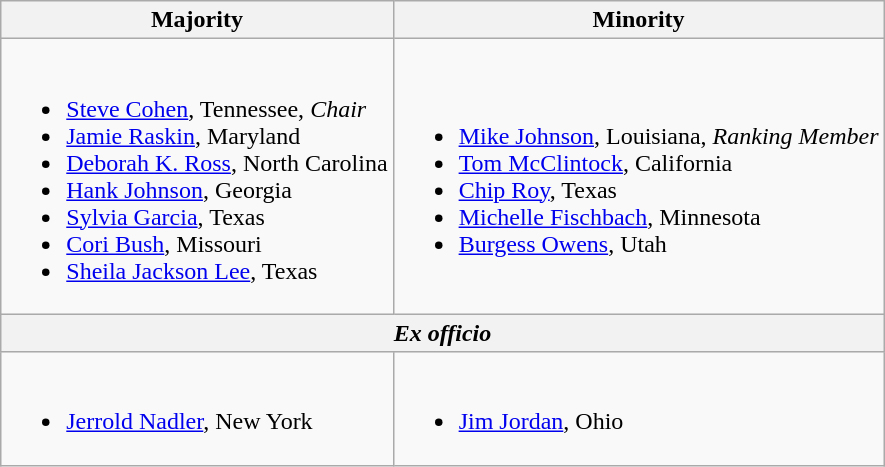<table class=wikitable>
<tr>
<th>Majority</th>
<th>Minority</th>
</tr>
<tr>
<td><br><ul><li><a href='#'>Steve Cohen</a>, Tennessee, <em>Chair</em></li><li><a href='#'>Jamie Raskin</a>, Maryland</li><li><a href='#'>Deborah K. Ross</a>, North Carolina</li><li><a href='#'>Hank Johnson</a>, Georgia</li><li><a href='#'>Sylvia Garcia</a>, Texas</li><li><a href='#'>Cori Bush</a>, Missouri</li><li><a href='#'>Sheila Jackson Lee</a>, Texas</li></ul></td>
<td><br><ul><li><a href='#'>Mike Johnson</a>, Louisiana, <em>Ranking Member</em></li><li><a href='#'>Tom McClintock</a>, California</li><li><a href='#'>Chip Roy</a>, Texas</li><li><a href='#'>Michelle Fischbach</a>, Minnesota</li><li><a href='#'>Burgess Owens</a>, Utah</li></ul></td>
</tr>
<tr>
<th colspan=2><em>Ex officio</em></th>
</tr>
<tr>
<td><br><ul><li><a href='#'>Jerrold Nadler</a>, New York</li></ul></td>
<td><br><ul><li><a href='#'>Jim Jordan</a>, Ohio</li></ul></td>
</tr>
</table>
